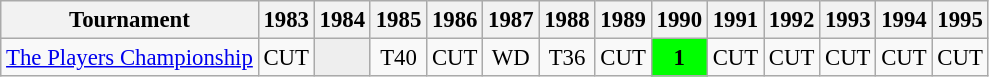<table class="wikitable" style="font-size:95%;text-align:center;">
<tr>
<th>Tournament</th>
<th>1983</th>
<th>1984</th>
<th>1985</th>
<th>1986</th>
<th>1987</th>
<th>1988</th>
<th>1989</th>
<th>1990</th>
<th>1991</th>
<th>1992</th>
<th>1993</th>
<th>1994</th>
<th>1995</th>
</tr>
<tr>
<td align=left><a href='#'>The Players Championship</a></td>
<td>CUT</td>
<td style="background:#eeeeee;"></td>
<td>T40</td>
<td>CUT</td>
<td>WD</td>
<td>T36</td>
<td>CUT</td>
<td style="background:lime;"><strong>1</strong></td>
<td>CUT</td>
<td>CUT</td>
<td>CUT</td>
<td>CUT</td>
<td>CUT</td>
</tr>
</table>
